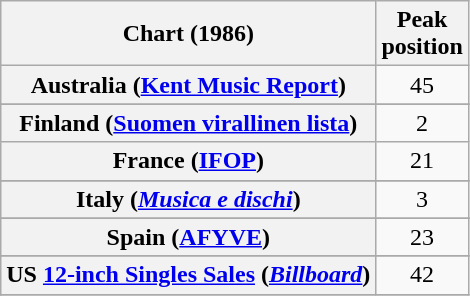<table class="wikitable sortable plainrowheaders" style="text-align:center">
<tr>
<th>Chart (1986)</th>
<th>Peak<br>position</th>
</tr>
<tr>
<th scope="row">Australia (<a href='#'>Kent Music Report</a>)</th>
<td>45</td>
</tr>
<tr>
</tr>
<tr>
</tr>
<tr>
</tr>
<tr>
<th scope="row">Finland (<a href='#'>Suomen virallinen lista</a>)</th>
<td>2</td>
</tr>
<tr>
<th scope="row">France (<a href='#'>IFOP</a>)</th>
<td>21</td>
</tr>
<tr>
</tr>
<tr>
<th scope="row">Italy (<em><a href='#'>Musica e dischi</a></em>)</th>
<td>3</td>
</tr>
<tr>
</tr>
<tr>
</tr>
<tr>
</tr>
<tr>
</tr>
<tr>
<th scope="row">Spain (<a href='#'>AFYVE</a>)</th>
<td>23</td>
</tr>
<tr>
</tr>
<tr>
</tr>
<tr>
</tr>
<tr>
<th scope="row">US <a href='#'>12-inch Singles Sales</a> (<em><a href='#'>Billboard</a></em>)</th>
<td>42</td>
</tr>
<tr>
</tr>
</table>
